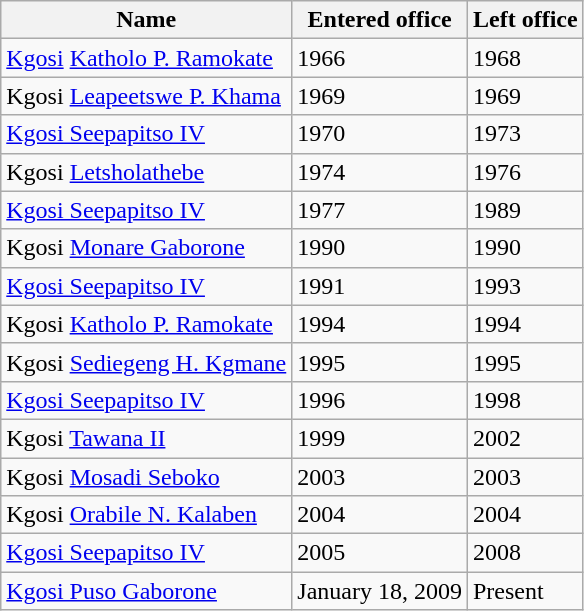<table class="wikitable">
<tr>
<th>Name</th>
<th>Entered office</th>
<th>Left office</th>
</tr>
<tr>
<td><a href='#'>Kgosi</a> <a href='#'>Katholo P. Ramokate</a></td>
<td>1966</td>
<td>1968</td>
</tr>
<tr>
<td>Kgosi <a href='#'>Leapeetswe P. Khama</a></td>
<td>1969</td>
<td>1969</td>
</tr>
<tr>
<td><a href='#'>Kgosi Seepapitso IV</a></td>
<td>1970</td>
<td>1973</td>
</tr>
<tr>
<td>Kgosi <a href='#'>Letsholathebe</a></td>
<td>1974</td>
<td>1976</td>
</tr>
<tr>
<td><a href='#'>Kgosi Seepapitso IV</a></td>
<td>1977</td>
<td>1989</td>
</tr>
<tr>
<td>Kgosi <a href='#'>Monare Gaborone</a></td>
<td>1990</td>
<td>1990</td>
</tr>
<tr>
<td><a href='#'>Kgosi Seepapitso IV</a></td>
<td>1991</td>
<td>1993</td>
</tr>
<tr>
<td>Kgosi <a href='#'>Katholo P. Ramokate</a></td>
<td>1994</td>
<td>1994</td>
</tr>
<tr>
<td>Kgosi <a href='#'>Sediegeng H. Kgmane</a></td>
<td>1995</td>
<td>1995</td>
</tr>
<tr>
<td><a href='#'>Kgosi Seepapitso IV</a></td>
<td>1996</td>
<td>1998</td>
</tr>
<tr>
<td>Kgosi <a href='#'>Tawana II</a></td>
<td>1999</td>
<td>2002</td>
</tr>
<tr>
<td>Kgosi <a href='#'>Mosadi Seboko</a></td>
<td>2003</td>
<td>2003</td>
</tr>
<tr>
<td>Kgosi <a href='#'>Orabile N. Kalaben</a></td>
<td>2004</td>
<td>2004</td>
</tr>
<tr>
<td><a href='#'>Kgosi Seepapitso IV</a></td>
<td>2005</td>
<td>2008</td>
</tr>
<tr>
<td><a href='#'>Kgosi Puso Gaborone</a></td>
<td>January 18, 2009</td>
<td>Present</td>
</tr>
</table>
